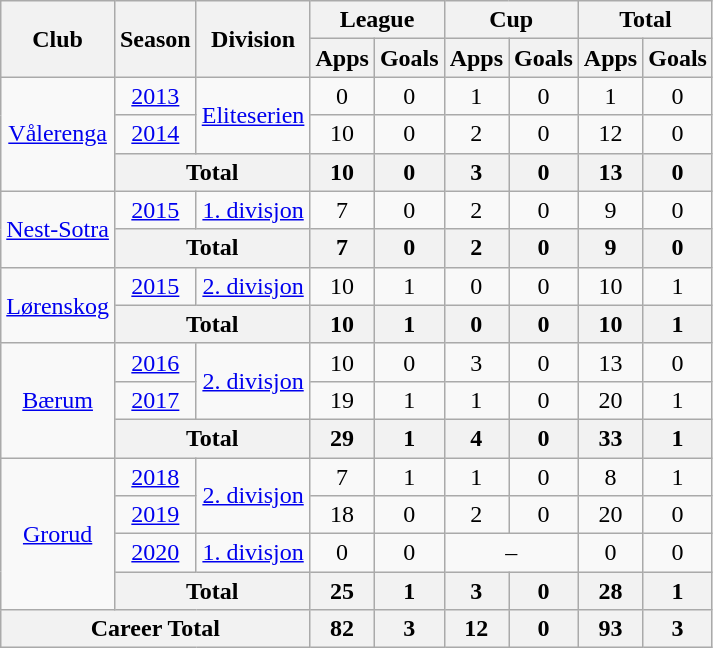<table class="wikitable" style="text-align: center;">
<tr>
<th rowspan="2">Club</th>
<th rowspan="2">Season</th>
<th rowspan="2">Division</th>
<th colspan="2">League</th>
<th colspan="2">Cup</th>
<th colspan="2">Total</th>
</tr>
<tr>
<th>Apps</th>
<th>Goals</th>
<th>Apps</th>
<th>Goals</th>
<th>Apps</th>
<th>Goals</th>
</tr>
<tr>
<td rowspan="3" valign="center"><a href='#'>Vålerenga</a></td>
<td><a href='#'>2013</a></td>
<td rowspan="2" valign="center"><a href='#'>Eliteserien</a></td>
<td>0</td>
<td>0</td>
<td>1</td>
<td>0</td>
<td>1</td>
<td>0</td>
</tr>
<tr>
<td><a href='#'>2014</a></td>
<td>10</td>
<td>0</td>
<td>2</td>
<td>0</td>
<td>12</td>
<td>0</td>
</tr>
<tr>
<th colspan="2">Total</th>
<th>10</th>
<th>0</th>
<th>3</th>
<th>0</th>
<th>13</th>
<th>0</th>
</tr>
<tr>
<td rowspan="2" valign="center"><a href='#'>Nest-Sotra</a></td>
<td><a href='#'>2015</a></td>
<td rowspan="1" valign="center"><a href='#'>1. divisjon</a></td>
<td>7</td>
<td>0</td>
<td>2</td>
<td>0</td>
<td>9</td>
<td>0</td>
</tr>
<tr>
<th colspan="2">Total</th>
<th>7</th>
<th>0</th>
<th>2</th>
<th>0</th>
<th>9</th>
<th>0</th>
</tr>
<tr>
<td rowspan="2" valign="center"><a href='#'>Lørenskog</a></td>
<td><a href='#'>2015</a></td>
<td rowspan="1" valign="center"><a href='#'>2. divisjon</a></td>
<td>10</td>
<td>1</td>
<td>0</td>
<td>0</td>
<td>10</td>
<td>1</td>
</tr>
<tr>
<th colspan="2">Total</th>
<th>10</th>
<th>1</th>
<th>0</th>
<th>0</th>
<th>10</th>
<th>1</th>
</tr>
<tr>
<td rowspan="3" valign="center"><a href='#'>Bærum</a></td>
<td><a href='#'>2016</a></td>
<td rowspan="2" valign="center"><a href='#'>2. divisjon</a></td>
<td>10</td>
<td>0</td>
<td>3</td>
<td>0</td>
<td>13</td>
<td>0</td>
</tr>
<tr>
<td><a href='#'>2017</a></td>
<td>19</td>
<td>1</td>
<td>1</td>
<td>0</td>
<td>20</td>
<td>1</td>
</tr>
<tr>
<th colspan="2">Total</th>
<th>29</th>
<th>1</th>
<th>4</th>
<th>0</th>
<th>33</th>
<th>1</th>
</tr>
<tr>
<td rowspan="4" valign="center"><a href='#'>Grorud</a></td>
<td><a href='#'>2018</a></td>
<td rowspan="2" valign="center"><a href='#'>2. divisjon</a></td>
<td>7</td>
<td>1</td>
<td>1</td>
<td>0</td>
<td>8</td>
<td>1</td>
</tr>
<tr>
<td><a href='#'>2019</a></td>
<td>18</td>
<td>0</td>
<td>2</td>
<td>0</td>
<td>20</td>
<td>0</td>
</tr>
<tr>
<td><a href='#'>2020</a></td>
<td rowspan="1" valign="center"><a href='#'>1. divisjon</a></td>
<td>0</td>
<td>0</td>
<td colspan=2>–</td>
<td>0</td>
<td>0</td>
</tr>
<tr>
<th colspan="2">Total</th>
<th>25</th>
<th>1</th>
<th>3</th>
<th>0</th>
<th>28</th>
<th>1</th>
</tr>
<tr>
<th colspan="3">Career Total</th>
<th>82</th>
<th>3</th>
<th>12</th>
<th>0</th>
<th>93</th>
<th>3</th>
</tr>
</table>
